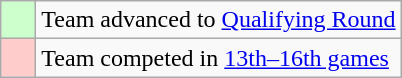<table class="wikitable">
<tr>
<td style="background: #ccffcc;">    </td>
<td>Team advanced to <a href='#'>Qualifying Round</a></td>
</tr>
<tr>
<td style="background: #ffcccc;">    </td>
<td>Team competed in <a href='#'>13th–16th games</a></td>
</tr>
</table>
